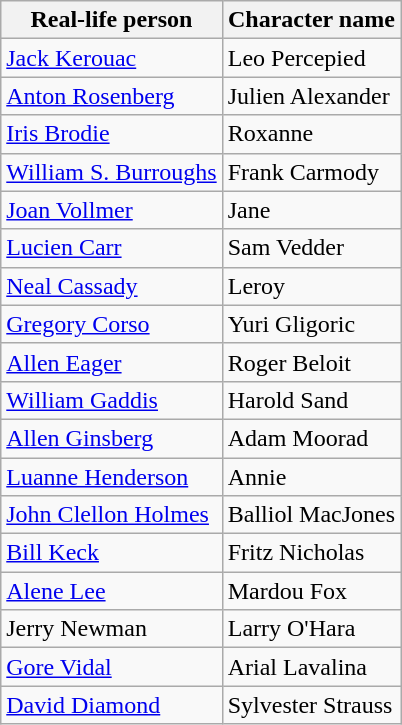<table class="wikitable">
<tr>
<th>Real-life person</th>
<th>Character name</th>
</tr>
<tr>
<td><a href='#'>Jack Kerouac</a></td>
<td>Leo Percepied</td>
</tr>
<tr>
<td><a href='#'>Anton Rosenberg</a></td>
<td>Julien Alexander</td>
</tr>
<tr>
<td><a href='#'>Iris Brodie</a></td>
<td>Roxanne</td>
</tr>
<tr>
<td><a href='#'>William S. Burroughs</a></td>
<td>Frank Carmody</td>
</tr>
<tr>
<td><a href='#'>Joan Vollmer</a></td>
<td>Jane</td>
</tr>
<tr>
<td><a href='#'>Lucien Carr</a></td>
<td>Sam Vedder</td>
</tr>
<tr>
<td><a href='#'>Neal Cassady</a></td>
<td>Leroy</td>
</tr>
<tr>
<td><a href='#'>Gregory Corso</a></td>
<td>Yuri Gligoric</td>
</tr>
<tr>
<td><a href='#'>Allen Eager</a></td>
<td>Roger Beloit</td>
</tr>
<tr>
<td><a href='#'>William Gaddis</a></td>
<td>Harold Sand</td>
</tr>
<tr>
<td><a href='#'>Allen Ginsberg</a></td>
<td>Adam Moorad</td>
</tr>
<tr>
<td><a href='#'>Luanne Henderson</a></td>
<td>Annie</td>
</tr>
<tr>
<td><a href='#'>John Clellon Holmes</a></td>
<td>Balliol MacJones</td>
</tr>
<tr>
<td><a href='#'>Bill Keck</a></td>
<td>Fritz Nicholas</td>
</tr>
<tr>
<td><a href='#'>Alene Lee</a></td>
<td>Mardou Fox</td>
</tr>
<tr>
<td>Jerry Newman</td>
<td>Larry O'Hara</td>
</tr>
<tr>
<td><a href='#'>Gore Vidal</a></td>
<td>Arial Lavalina</td>
</tr>
<tr>
<td><a href='#'>David Diamond</a></td>
<td>Sylvester Strauss</td>
</tr>
</table>
